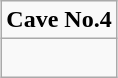<table class="wikitable" style="margin:0 auto;"  align="center"  colspan="2" cellpadding="3" style="font-size: 80%; width: 100%;">
<tr>
<td state = ><strong>Cave No.4</strong></td>
</tr>
<tr>
<td><br></td>
</tr>
</table>
